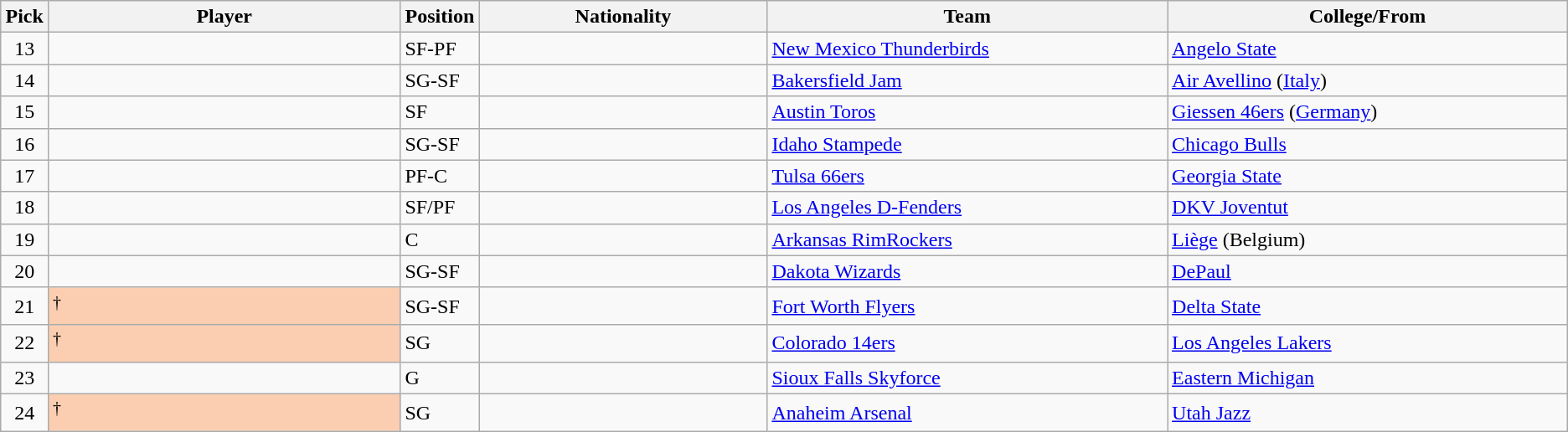<table class="wikitable sortable">
<tr>
<th width="1%">Pick</th>
<th width="22%">Player</th>
<th width="1%">Position</th>
<th width="18%">Nationality</th>
<th width="25%">Team</th>
<th width="25%">College/From</th>
</tr>
<tr>
<td align=center>13</td>
<td></td>
<td>SF-PF</td>
<td></td>
<td><a href='#'>New Mexico Thunderbirds</a></td>
<td><a href='#'>Angelo State</a></td>
</tr>
<tr>
<td align=center>14</td>
<td></td>
<td>SG-SF</td>
<td></td>
<td><a href='#'>Bakersfield Jam</a></td>
<td><a href='#'>Air Avellino</a> (<a href='#'>Italy</a>)</td>
</tr>
<tr>
<td align=center>15</td>
<td></td>
<td>SF</td>
<td></td>
<td><a href='#'>Austin Toros</a></td>
<td><a href='#'>Giessen 46ers</a>  (<a href='#'>Germany</a>)</td>
</tr>
<tr>
<td align=center>16</td>
<td></td>
<td>SG-SF</td>
<td></td>
<td><a href='#'>Idaho Stampede</a></td>
<td><a href='#'>Chicago Bulls</a></td>
</tr>
<tr>
<td align=center>17</td>
<td></td>
<td>PF-C</td>
<td></td>
<td><a href='#'>Tulsa 66ers</a></td>
<td><a href='#'>Georgia State</a></td>
</tr>
<tr>
<td align=center>18</td>
<td></td>
<td>SF/PF</td>
<td><br></td>
<td><a href='#'>Los Angeles D-Fenders</a></td>
<td><a href='#'>DKV Joventut</a></td>
</tr>
<tr>
<td align=center>19</td>
<td></td>
<td>C</td>
<td></td>
<td><a href='#'>Arkansas RimRockers</a></td>
<td><a href='#'>Liège</a> (Belgium)</td>
</tr>
<tr>
<td align=center>20</td>
<td></td>
<td>SG-SF</td>
<td></td>
<td><a href='#'>Dakota Wizards</a></td>
<td><a href='#'>DePaul</a></td>
</tr>
<tr>
<td align=center>21</td>
<td style="background-color:#FBCEB1"><sup>†</sup></td>
<td>SG-SF</td>
<td></td>
<td><a href='#'>Fort Worth Flyers</a></td>
<td><a href='#'>Delta State</a></td>
</tr>
<tr>
<td align=center>22</td>
<td style="background-color:#FBCEB1"><sup>†</sup></td>
<td>SG</td>
<td></td>
<td><a href='#'>Colorado 14ers</a></td>
<td><a href='#'>Los Angeles Lakers</a></td>
</tr>
<tr>
<td align=center>23</td>
<td></td>
<td>G</td>
<td></td>
<td><a href='#'>Sioux Falls Skyforce</a></td>
<td><a href='#'>Eastern Michigan</a></td>
</tr>
<tr>
<td align=center>24</td>
<td style="background-color:#FBCEB1"><sup>†</sup></td>
<td>SG</td>
<td></td>
<td><a href='#'>Anaheim Arsenal</a></td>
<td><a href='#'>Utah Jazz</a></td>
</tr>
</table>
